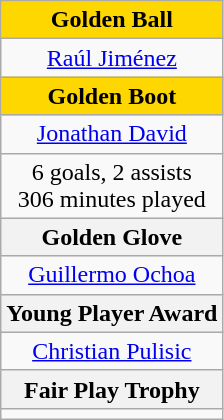<table class="wikitable" style="text-align:center">
<tr>
<th scope=col style="background-color: gold">Golden Ball</th>
</tr>
<tr>
<td> <a href='#'>Raúl Jiménez</a></td>
</tr>
<tr>
<th scope=col style="background-color: gold">Golden Boot</th>
</tr>
<tr>
<td> <a href='#'>Jonathan David</a></td>
</tr>
<tr>
<td>6 goals, 2 assists<br> 306 minutes played</td>
</tr>
<tr>
<th colspan="3">Golden Glove</th>
</tr>
<tr>
<td colspan="3"> <a href='#'>Guillermo Ochoa</a></td>
</tr>
<tr>
<th colspan="3">Young Player Award</th>
</tr>
<tr>
<td colspan="3"> <a href='#'>Christian Pulisic</a></td>
</tr>
<tr>
<th colspan="3">Fair Play Trophy</th>
</tr>
<tr>
<td colspan="3"></td>
</tr>
</table>
